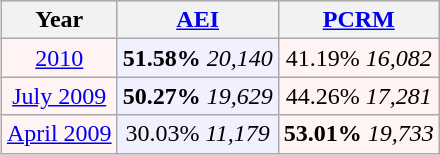<table class="wikitable"  style="float:right; font-size:100%; margin: 1em 1em 1em 1em;">
<tr style="background:lightgrey;">
<th>Year</th>
<th><a href='#'>AEI</a></th>
<th><a href='#'>PCRM</a></th>
</tr>
<tr>
<td style="text-align:center; background:#fff3f3;"><a href='#'>2010</a></td>
<td style="text-align:center; background:#f0f0ff;"><strong>51.58%</strong> <em>20,140</em></td>
<td style="text-align:center; background:#fff3f3;">41.19% <em>16,082</em></td>
</tr>
<tr>
<td style="text-align:center; background:#fff3f3;"><a href='#'>July 2009</a></td>
<td style="text-align:center; background:#f0f0ff;"><strong>50.27%</strong> <em>19,629</em></td>
<td style="text-align:center; background:#fff3f3;">44.26% <em>17,281</em></td>
</tr>
<tr>
<td style="text-align:center; background:#fff3f3;"><a href='#'>April 2009</a></td>
<td style="text-align:center; background:#f0f0ff;">30.03% <em>11,179</em></td>
<td style="text-align:center; background:#fff3f3;"><strong>53.01%</strong> <em>19,733</em></td>
</tr>
</table>
